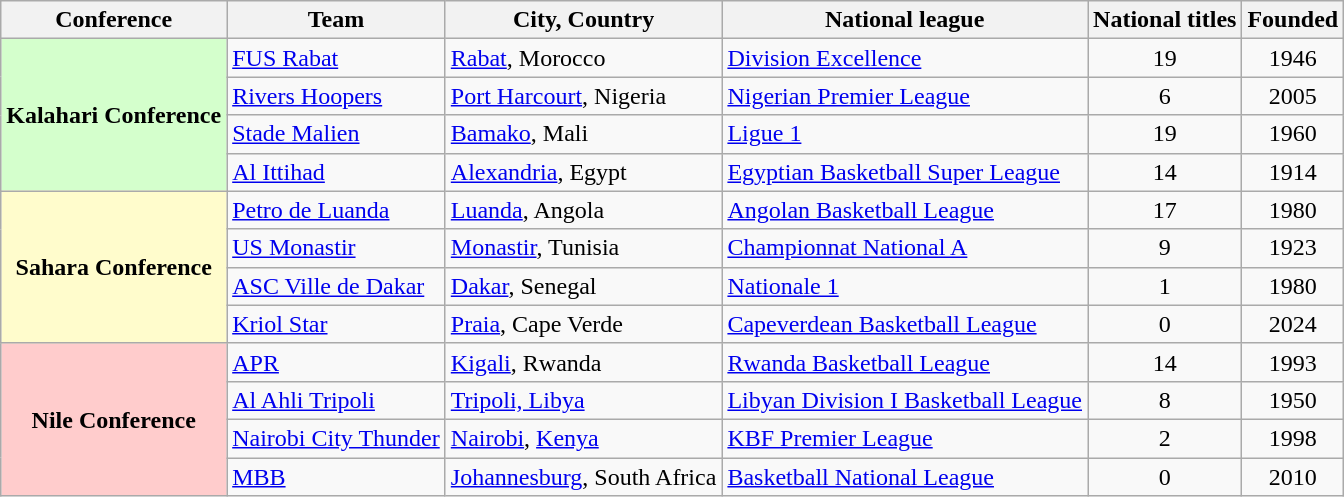<table class="wikitable sortable">
<tr>
<th>Conference</th>
<th>Team</th>
<th>City, Country</th>
<th>National league</th>
<th>National titles</th>
<th>Founded</th>
</tr>
<tr>
<th style="background-color:#d4ffcc;" rowspan="4">Kalahari Conference</th>
<td> <a href='#'>FUS Rabat</a></td>
<td><a href='#'>Rabat</a>, Morocco</td>
<td><a href='#'>Division Excellence</a></td>
<td style="text-align:center;">19</td>
<td style="text-align:center;">1946</td>
</tr>
<tr>
<td> <a href='#'>Rivers Hoopers</a></td>
<td><a href='#'>Port Harcourt</a>, Nigeria</td>
<td><a href='#'>Nigerian Premier League</a></td>
<td style="text-align:center;">6</td>
<td style="text-align:center;">2005</td>
</tr>
<tr>
<td> <a href='#'>Stade Malien</a></td>
<td><a href='#'>Bamako</a>, Mali</td>
<td><a href='#'>Ligue 1</a></td>
<td style="text-align:center;">19</td>
<td style="text-align:center;">1960</td>
</tr>
<tr>
<td> <a href='#'>Al Ittihad</a></td>
<td><a href='#'>Alexandria</a>, Egypt</td>
<td><a href='#'>Egyptian Basketball Super League</a></td>
<td style="text-align:center;">14</td>
<td style="text-align:center;">1914</td>
</tr>
<tr>
<th rowspan="4" style="background-color:#fffccc;">Sahara Conference</th>
<td> <a href='#'>Petro de Luanda</a></td>
<td><a href='#'>Luanda</a>, Angola</td>
<td><a href='#'>Angolan Basketball League</a></td>
<td style="text-align:center;">17</td>
<td style="text-align:center;">1980</td>
</tr>
<tr>
<td> <a href='#'>US Monastir</a></td>
<td><a href='#'>Monastir</a>, Tunisia</td>
<td><a href='#'>Championnat National A</a></td>
<td style="text-align:center;">9</td>
<td style="text-align:center;">1923</td>
</tr>
<tr>
<td><em></em> <a href='#'>ASC Ville de Dakar</a></td>
<td><a href='#'>Dakar</a>, Senegal</td>
<td><a href='#'>Nationale 1</a></td>
<td style="text-align:center;">1</td>
<td style="text-align:center;">1980</td>
</tr>
<tr>
<td> <a href='#'>Kriol Star</a></td>
<td><a href='#'>Praia</a>, Cape Verde</td>
<td><a href='#'>Capeverdean Basketball League</a></td>
<td style="text-align:center;">0</td>
<td style="text-align:center;">2024</td>
</tr>
<tr>
<th rowspan="4" style="background-color:#FFCCCC;">Nile Conference</th>
<td> <a href='#'>APR</a></td>
<td><a href='#'>Kigali</a>, Rwanda</td>
<td><a href='#'>Rwanda Basketball League</a></td>
<td style="text-align:center;">14</td>
<td style="text-align:center;">1993</td>
</tr>
<tr>
<td> <a href='#'>Al Ahli Tripoli</a></td>
<td><a href='#'>Tripoli, Libya</a></td>
<td><a href='#'>Libyan Division I Basketball League</a></td>
<td style="text-align:center;">8</td>
<td style="text-align:center;">1950</td>
</tr>
<tr>
<td> <a href='#'>Nairobi City Thunder</a></td>
<td><a href='#'>Nairobi</a>, <a href='#'>Kenya</a></td>
<td><a href='#'>KBF Premier League</a></td>
<td style="text-align:center;">2</td>
<td style="text-align:center;">1998</td>
</tr>
<tr>
<td> <a href='#'>MBB</a></td>
<td><a href='#'>Johannesburg</a>, South Africa</td>
<td><a href='#'>Basketball National League</a></td>
<td style="text-align:center;">0</td>
<td style="text-align:center;">2010</td>
</tr>
</table>
